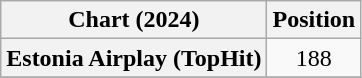<table class="wikitable plainrowheaders" style="text-align:center">
<tr>
<th scope="col">Chart (2024)</th>
<th scope="col">Position</th>
</tr>
<tr>
<th scope="row">Estonia Airplay (TopHit)</th>
<td>188</td>
</tr>
<tr>
</tr>
</table>
